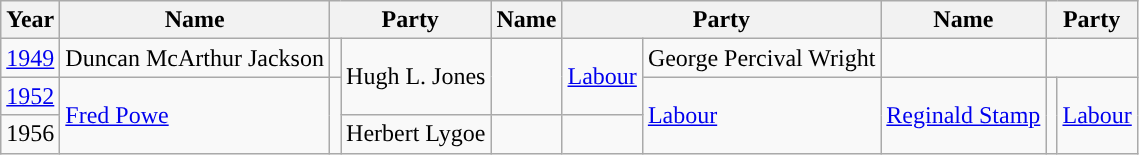<table class="wikitable">
<tr>
<th>Year</th>
<th>Name</th>
<th colspan=2>Party</th>
<th>Name</th>
<th colspan=2>Party</th>
<th>Name</th>
<th colspan=2>Party</th>
</tr>
<tr>
<td><a href='#'>1949</a></td>
<td>Duncan McArthur Jackson</td>
<td></td>
<td rowspan=2>Hugh L. Jones</td>
<td rowspan=2 style="background-color: "></td>
<td rowspan=2><a href='#'>Labour</a></td>
<td>George Percival Wright</td>
<td></td>
</tr>
<tr>
<td><a href='#'>1952</a></td>
<td rowspan=2><a href='#'>Fred Powe</a></td>
<td rowspan=2 style="background-color: "></td>
<td rowspan=2><a href='#'>Labour</a></td>
<td rowspan=2><a href='#'>Reginald Stamp</a></td>
<td rowspan=2 style="background-color: "></td>
<td rowspan=2><a href='#'>Labour</a></td>
</tr>
<tr>
<td>1956</td>
<td>Herbert Lygoe</td>
<td></td>
</tr>
</table>
